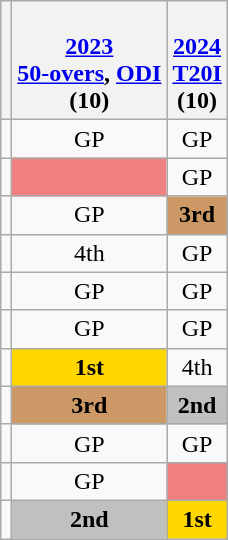<table class="wikitable" style="text-align: center;">
<tr>
<th></th>
<th><br><a href='#'>2023</a> <br> <a href='#'>50-overs</a>, <a href='#'>ODI</a> <br> (10)</th>
<th><br><a href='#'>2024</a> <br> <a href='#'>T20I</a> <br> (10)</th>
</tr>
<tr>
<td align="left"></td>
<td>GP</td>
<td>GP</td>
</tr>
<tr>
<td align="left"></td>
<td bgcolor=LightCoral></td>
<td>GP</td>
</tr>
<tr>
<td align="left"></td>
<td>GP</td>
<td bgcolor="#cc9966"><strong>3rd</strong></td>
</tr>
<tr>
<td align="left"></td>
<td>4th</td>
<td>GP</td>
</tr>
<tr>
<td align="left"></td>
<td>GP</td>
<td>GP</td>
</tr>
<tr>
<td align="left"></td>
<td>GP</td>
<td>GP</td>
</tr>
<tr>
<td align="left"></td>
<td bgcolor="gold"><strong>1st</strong></td>
<td>4th</td>
</tr>
<tr>
<td align="left"></td>
<td bgcolor="#cc9966"><strong>3rd</strong></td>
<td bgcolor="silver"><strong>2nd</strong></td>
</tr>
<tr>
<td align="left"></td>
<td>GP</td>
<td>GP</td>
</tr>
<tr>
<td align="left"></td>
<td>GP</td>
<td bgcolor=LightCoral></td>
</tr>
<tr>
<td align="left"></td>
<td bgcolor="silver"><strong>2nd</strong></td>
<td bgcolor="gold"><strong>1st</strong></td>
</tr>
</table>
